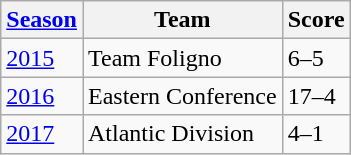<table class="wikitable sortable">
<tr>
<th><a href='#'>Season</a></th>
<th>Team</th>
<th>Score</th>
</tr>
<tr>
<td><a href='#'>2015</a></td>
<td>Team Foligno</td>
<td>6–5</td>
</tr>
<tr>
<td><a href='#'>2016</a></td>
<td>Eastern Conference</td>
<td>17–4</td>
</tr>
<tr>
<td><a href='#'>2017</a></td>
<td>Atlantic Division</td>
<td>4–1</td>
</tr>
</table>
